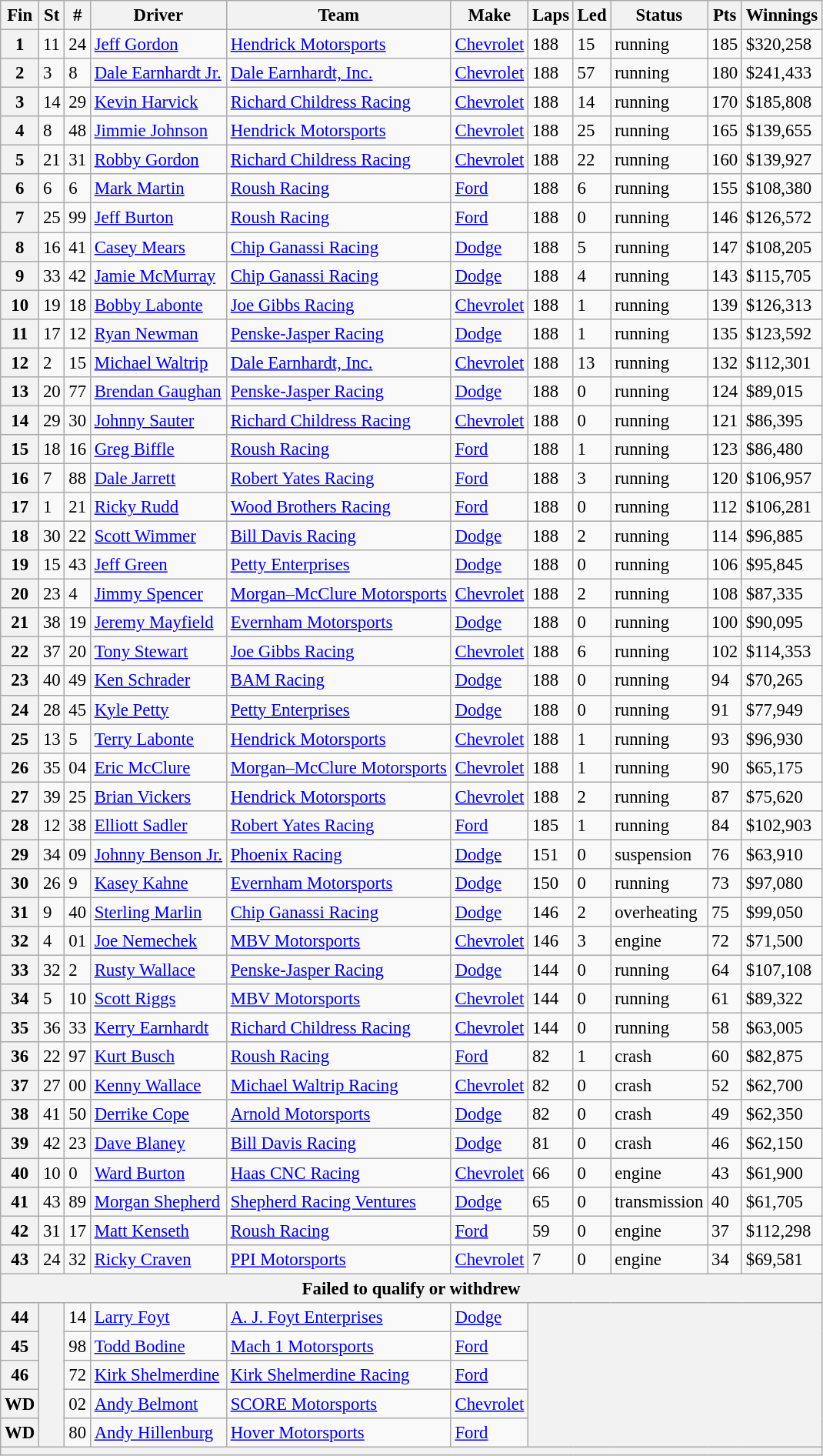<table class="wikitable sortable" style="font-size:95%">
<tr>
<th>Fin</th>
<th>St</th>
<th>#</th>
<th>Driver</th>
<th>Team</th>
<th>Make</th>
<th>Laps</th>
<th>Led</th>
<th>Status</th>
<th>Pts</th>
<th>Winnings</th>
</tr>
<tr>
<th>1</th>
<td>11</td>
<td>24</td>
<td><a href='#'>Jeff Gordon</a></td>
<td><a href='#'>Hendrick Motorsports</a></td>
<td><a href='#'>Chevrolet</a></td>
<td>188</td>
<td>15</td>
<td>running</td>
<td>185</td>
<td>$320,258</td>
</tr>
<tr>
<th>2</th>
<td>3</td>
<td>8</td>
<td><a href='#'>Dale Earnhardt Jr.</a></td>
<td><a href='#'>Dale Earnhardt, Inc.</a></td>
<td><a href='#'>Chevrolet</a></td>
<td>188</td>
<td>57</td>
<td>running</td>
<td>180</td>
<td>$241,433</td>
</tr>
<tr>
<th>3</th>
<td>14</td>
<td>29</td>
<td><a href='#'>Kevin Harvick</a></td>
<td><a href='#'>Richard Childress Racing</a></td>
<td><a href='#'>Chevrolet</a></td>
<td>188</td>
<td>14</td>
<td>running</td>
<td>170</td>
<td>$185,808</td>
</tr>
<tr>
<th>4</th>
<td>8</td>
<td>48</td>
<td><a href='#'>Jimmie Johnson</a></td>
<td><a href='#'>Hendrick Motorsports</a></td>
<td><a href='#'>Chevrolet</a></td>
<td>188</td>
<td>25</td>
<td>running</td>
<td>165</td>
<td>$139,655</td>
</tr>
<tr>
<th>5</th>
<td>21</td>
<td>31</td>
<td><a href='#'>Robby Gordon</a></td>
<td><a href='#'>Richard Childress Racing</a></td>
<td><a href='#'>Chevrolet</a></td>
<td>188</td>
<td>22</td>
<td>running</td>
<td>160</td>
<td>$139,927</td>
</tr>
<tr>
<th>6</th>
<td>6</td>
<td>6</td>
<td><a href='#'>Mark Martin</a></td>
<td><a href='#'>Roush Racing</a></td>
<td><a href='#'>Ford</a></td>
<td>188</td>
<td>6</td>
<td>running</td>
<td>155</td>
<td>$108,380</td>
</tr>
<tr>
<th>7</th>
<td>25</td>
<td>99</td>
<td><a href='#'>Jeff Burton</a></td>
<td><a href='#'>Roush Racing</a></td>
<td><a href='#'>Ford</a></td>
<td>188</td>
<td>0</td>
<td>running</td>
<td>146</td>
<td>$126,572</td>
</tr>
<tr>
<th>8</th>
<td>16</td>
<td>41</td>
<td><a href='#'>Casey Mears</a></td>
<td><a href='#'>Chip Ganassi Racing</a></td>
<td><a href='#'>Dodge</a></td>
<td>188</td>
<td>5</td>
<td>running</td>
<td>147</td>
<td>$108,205</td>
</tr>
<tr>
<th>9</th>
<td>33</td>
<td>42</td>
<td><a href='#'>Jamie McMurray</a></td>
<td><a href='#'>Chip Ganassi Racing</a></td>
<td><a href='#'>Dodge</a></td>
<td>188</td>
<td>4</td>
<td>running</td>
<td>143</td>
<td>$115,705</td>
</tr>
<tr>
<th>10</th>
<td>19</td>
<td>18</td>
<td><a href='#'>Bobby Labonte</a></td>
<td><a href='#'>Joe Gibbs Racing</a></td>
<td><a href='#'>Chevrolet</a></td>
<td>188</td>
<td>1</td>
<td>running</td>
<td>139</td>
<td>$126,313</td>
</tr>
<tr>
<th>11</th>
<td>17</td>
<td>12</td>
<td><a href='#'>Ryan Newman</a></td>
<td><a href='#'>Penske-Jasper Racing</a></td>
<td><a href='#'>Dodge</a></td>
<td>188</td>
<td>1</td>
<td>running</td>
<td>135</td>
<td>$123,592</td>
</tr>
<tr>
<th>12</th>
<td>2</td>
<td>15</td>
<td><a href='#'>Michael Waltrip</a></td>
<td><a href='#'>Dale Earnhardt, Inc.</a></td>
<td><a href='#'>Chevrolet</a></td>
<td>188</td>
<td>13</td>
<td>running</td>
<td>132</td>
<td>$112,301</td>
</tr>
<tr>
<th>13</th>
<td>20</td>
<td>77</td>
<td><a href='#'>Brendan Gaughan</a></td>
<td><a href='#'>Penske-Jasper Racing</a></td>
<td><a href='#'>Dodge</a></td>
<td>188</td>
<td>0</td>
<td>running</td>
<td>124</td>
<td>$89,015</td>
</tr>
<tr>
<th>14</th>
<td>29</td>
<td>30</td>
<td><a href='#'>Johnny Sauter</a></td>
<td><a href='#'>Richard Childress Racing</a></td>
<td><a href='#'>Chevrolet</a></td>
<td>188</td>
<td>0</td>
<td>running</td>
<td>121</td>
<td>$86,395</td>
</tr>
<tr>
<th>15</th>
<td>18</td>
<td>16</td>
<td><a href='#'>Greg Biffle</a></td>
<td><a href='#'>Roush Racing</a></td>
<td><a href='#'>Ford</a></td>
<td>188</td>
<td>1</td>
<td>running</td>
<td>123</td>
<td>$86,480</td>
</tr>
<tr>
<th>16</th>
<td>7</td>
<td>88</td>
<td><a href='#'>Dale Jarrett</a></td>
<td><a href='#'>Robert Yates Racing</a></td>
<td><a href='#'>Ford</a></td>
<td>188</td>
<td>3</td>
<td>running</td>
<td>120</td>
<td>$106,957</td>
</tr>
<tr>
<th>17</th>
<td>1</td>
<td>21</td>
<td><a href='#'>Ricky Rudd</a></td>
<td><a href='#'>Wood Brothers Racing</a></td>
<td><a href='#'>Ford</a></td>
<td>188</td>
<td>0</td>
<td>running</td>
<td>112</td>
<td>$106,281</td>
</tr>
<tr>
<th>18</th>
<td>30</td>
<td>22</td>
<td><a href='#'>Scott Wimmer</a></td>
<td><a href='#'>Bill Davis Racing</a></td>
<td><a href='#'>Dodge</a></td>
<td>188</td>
<td>2</td>
<td>running</td>
<td>114</td>
<td>$96,885</td>
</tr>
<tr>
<th>19</th>
<td>15</td>
<td>43</td>
<td><a href='#'>Jeff Green</a></td>
<td><a href='#'>Petty Enterprises</a></td>
<td><a href='#'>Dodge</a></td>
<td>188</td>
<td>0</td>
<td>running</td>
<td>106</td>
<td>$95,845</td>
</tr>
<tr>
<th>20</th>
<td>23</td>
<td>4</td>
<td><a href='#'>Jimmy Spencer</a></td>
<td><a href='#'>Morgan–McClure Motorsports</a></td>
<td><a href='#'>Chevrolet</a></td>
<td>188</td>
<td>2</td>
<td>running</td>
<td>108</td>
<td>$87,335</td>
</tr>
<tr>
<th>21</th>
<td>38</td>
<td>19</td>
<td><a href='#'>Jeremy Mayfield</a></td>
<td><a href='#'>Evernham Motorsports</a></td>
<td><a href='#'>Dodge</a></td>
<td>188</td>
<td>0</td>
<td>running</td>
<td>100</td>
<td>$90,095</td>
</tr>
<tr>
<th>22</th>
<td>37</td>
<td>20</td>
<td><a href='#'>Tony Stewart</a></td>
<td><a href='#'>Joe Gibbs Racing</a></td>
<td><a href='#'>Chevrolet</a></td>
<td>188</td>
<td>6</td>
<td>running</td>
<td>102</td>
<td>$114,353</td>
</tr>
<tr>
<th>23</th>
<td>40</td>
<td>49</td>
<td><a href='#'>Ken Schrader</a></td>
<td><a href='#'>BAM Racing</a></td>
<td><a href='#'>Dodge</a></td>
<td>188</td>
<td>0</td>
<td>running</td>
<td>94</td>
<td>$70,265</td>
</tr>
<tr>
<th>24</th>
<td>28</td>
<td>45</td>
<td><a href='#'>Kyle Petty</a></td>
<td><a href='#'>Petty Enterprises</a></td>
<td><a href='#'>Dodge</a></td>
<td>188</td>
<td>0</td>
<td>running</td>
<td>91</td>
<td>$77,949</td>
</tr>
<tr>
<th>25</th>
<td>13</td>
<td>5</td>
<td><a href='#'>Terry Labonte</a></td>
<td><a href='#'>Hendrick Motorsports</a></td>
<td><a href='#'>Chevrolet</a></td>
<td>188</td>
<td>1</td>
<td>running</td>
<td>93</td>
<td>$96,930</td>
</tr>
<tr>
<th>26</th>
<td>35</td>
<td>04</td>
<td><a href='#'>Eric McClure</a></td>
<td><a href='#'>Morgan–McClure Motorsports</a></td>
<td><a href='#'>Chevrolet</a></td>
<td>188</td>
<td>1</td>
<td>running</td>
<td>90</td>
<td>$65,175</td>
</tr>
<tr>
<th>27</th>
<td>39</td>
<td>25</td>
<td><a href='#'>Brian Vickers</a></td>
<td><a href='#'>Hendrick Motorsports</a></td>
<td><a href='#'>Chevrolet</a></td>
<td>188</td>
<td>2</td>
<td>running</td>
<td>87</td>
<td>$75,620</td>
</tr>
<tr>
<th>28</th>
<td>12</td>
<td>38</td>
<td><a href='#'>Elliott Sadler</a></td>
<td><a href='#'>Robert Yates Racing</a></td>
<td><a href='#'>Ford</a></td>
<td>185</td>
<td>1</td>
<td>running</td>
<td>84</td>
<td>$102,903</td>
</tr>
<tr>
<th>29</th>
<td>34</td>
<td>09</td>
<td><a href='#'>Johnny Benson Jr.</a></td>
<td><a href='#'>Phoenix Racing</a></td>
<td><a href='#'>Dodge</a></td>
<td>151</td>
<td>0</td>
<td>suspension</td>
<td>76</td>
<td>$63,910</td>
</tr>
<tr>
<th>30</th>
<td>26</td>
<td>9</td>
<td><a href='#'>Kasey Kahne</a></td>
<td><a href='#'>Evernham Motorsports</a></td>
<td><a href='#'>Dodge</a></td>
<td>150</td>
<td>0</td>
<td>running</td>
<td>73</td>
<td>$97,080</td>
</tr>
<tr>
<th>31</th>
<td>9</td>
<td>40</td>
<td><a href='#'>Sterling Marlin</a></td>
<td><a href='#'>Chip Ganassi Racing</a></td>
<td><a href='#'>Dodge</a></td>
<td>146</td>
<td>2</td>
<td>overheating</td>
<td>75</td>
<td>$99,050</td>
</tr>
<tr>
<th>32</th>
<td>4</td>
<td>01</td>
<td><a href='#'>Joe Nemechek</a></td>
<td><a href='#'>MBV Motorsports</a></td>
<td><a href='#'>Chevrolet</a></td>
<td>146</td>
<td>3</td>
<td>engine</td>
<td>72</td>
<td>$71,500</td>
</tr>
<tr>
<th>33</th>
<td>32</td>
<td>2</td>
<td><a href='#'>Rusty Wallace</a></td>
<td><a href='#'>Penske-Jasper Racing</a></td>
<td><a href='#'>Dodge</a></td>
<td>144</td>
<td>0</td>
<td>running</td>
<td>64</td>
<td>$107,108</td>
</tr>
<tr>
<th>34</th>
<td>5</td>
<td>10</td>
<td><a href='#'>Scott Riggs</a></td>
<td><a href='#'>MBV Motorsports</a></td>
<td><a href='#'>Chevrolet</a></td>
<td>144</td>
<td>0</td>
<td>running</td>
<td>61</td>
<td>$89,322</td>
</tr>
<tr>
<th>35</th>
<td>36</td>
<td>33</td>
<td><a href='#'>Kerry Earnhardt</a></td>
<td><a href='#'>Richard Childress Racing</a></td>
<td><a href='#'>Chevrolet</a></td>
<td>144</td>
<td>0</td>
<td>running</td>
<td>58</td>
<td>$63,005</td>
</tr>
<tr>
<th>36</th>
<td>22</td>
<td>97</td>
<td><a href='#'>Kurt Busch</a></td>
<td><a href='#'>Roush Racing</a></td>
<td><a href='#'>Ford</a></td>
<td>82</td>
<td>1</td>
<td>crash</td>
<td>60</td>
<td>$82,875</td>
</tr>
<tr>
<th>37</th>
<td>27</td>
<td>00</td>
<td><a href='#'>Kenny Wallace</a></td>
<td><a href='#'>Michael Waltrip Racing</a></td>
<td><a href='#'>Chevrolet</a></td>
<td>82</td>
<td>0</td>
<td>crash</td>
<td>52</td>
<td>$62,700</td>
</tr>
<tr>
<th>38</th>
<td>41</td>
<td>50</td>
<td><a href='#'>Derrike Cope</a></td>
<td><a href='#'>Arnold Motorsports</a></td>
<td><a href='#'>Dodge</a></td>
<td>82</td>
<td>0</td>
<td>crash</td>
<td>49</td>
<td>$62,350</td>
</tr>
<tr>
<th>39</th>
<td>42</td>
<td>23</td>
<td><a href='#'>Dave Blaney</a></td>
<td><a href='#'>Bill Davis Racing</a></td>
<td><a href='#'>Dodge</a></td>
<td>81</td>
<td>0</td>
<td>crash</td>
<td>46</td>
<td>$62,150</td>
</tr>
<tr>
<th>40</th>
<td>10</td>
<td>0</td>
<td><a href='#'>Ward Burton</a></td>
<td><a href='#'>Haas CNC Racing</a></td>
<td><a href='#'>Chevrolet</a></td>
<td>66</td>
<td>0</td>
<td>engine</td>
<td>43</td>
<td>$61,900</td>
</tr>
<tr>
<th>41</th>
<td>43</td>
<td>89</td>
<td><a href='#'>Morgan Shepherd</a></td>
<td><a href='#'>Shepherd Racing Ventures</a></td>
<td><a href='#'>Dodge</a></td>
<td>65</td>
<td>0</td>
<td>transmission</td>
<td>40</td>
<td>$61,705</td>
</tr>
<tr>
<th>42</th>
<td>31</td>
<td>17</td>
<td><a href='#'>Matt Kenseth</a></td>
<td><a href='#'>Roush Racing</a></td>
<td><a href='#'>Ford</a></td>
<td>59</td>
<td>0</td>
<td>engine</td>
<td>37</td>
<td>$112,298</td>
</tr>
<tr>
<th>43</th>
<td>24</td>
<td>32</td>
<td><a href='#'>Ricky Craven</a></td>
<td><a href='#'>PPI Motorsports</a></td>
<td><a href='#'>Chevrolet</a></td>
<td>7</td>
<td>0</td>
<td>engine</td>
<td>34</td>
<td>$69,581</td>
</tr>
<tr>
<th colspan="11">Failed to qualify or withdrew</th>
</tr>
<tr>
<th>44</th>
<th rowspan="5"></th>
<td>14</td>
<td><a href='#'>Larry Foyt</a></td>
<td><a href='#'>A. J. Foyt Enterprises</a></td>
<td><a href='#'>Dodge</a></td>
<th colspan="5" rowspan="5"></th>
</tr>
<tr>
<th>45</th>
<td>98</td>
<td><a href='#'>Todd Bodine</a></td>
<td><a href='#'>Mach 1 Motorsports</a></td>
<td><a href='#'>Ford</a></td>
</tr>
<tr>
<th>46</th>
<td>72</td>
<td><a href='#'>Kirk Shelmerdine</a></td>
<td><a href='#'>Kirk Shelmerdine Racing</a></td>
<td><a href='#'>Ford</a></td>
</tr>
<tr>
<th>WD</th>
<td>02</td>
<td><a href='#'>Andy Belmont</a></td>
<td><a href='#'>SCORE Motorsports</a></td>
<td><a href='#'>Chevrolet</a></td>
</tr>
<tr>
<th>WD</th>
<td>80</td>
<td><a href='#'>Andy Hillenburg</a></td>
<td><a href='#'>Hover Motorsports</a></td>
<td><a href='#'>Ford</a></td>
</tr>
<tr>
<th colspan="11"></th>
</tr>
</table>
